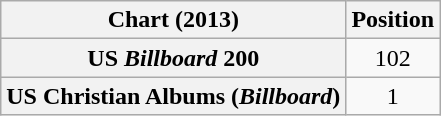<table class="wikitable sortable plainrowheaders" style="text-align:center">
<tr>
<th scope="col">Chart (2013)</th>
<th scope="col">Position</th>
</tr>
<tr>
<th scope="row">US <em>Billboard</em> 200</th>
<td>102</td>
</tr>
<tr>
<th scope="row">US Christian Albums (<em>Billboard</em>)</th>
<td>1</td>
</tr>
</table>
